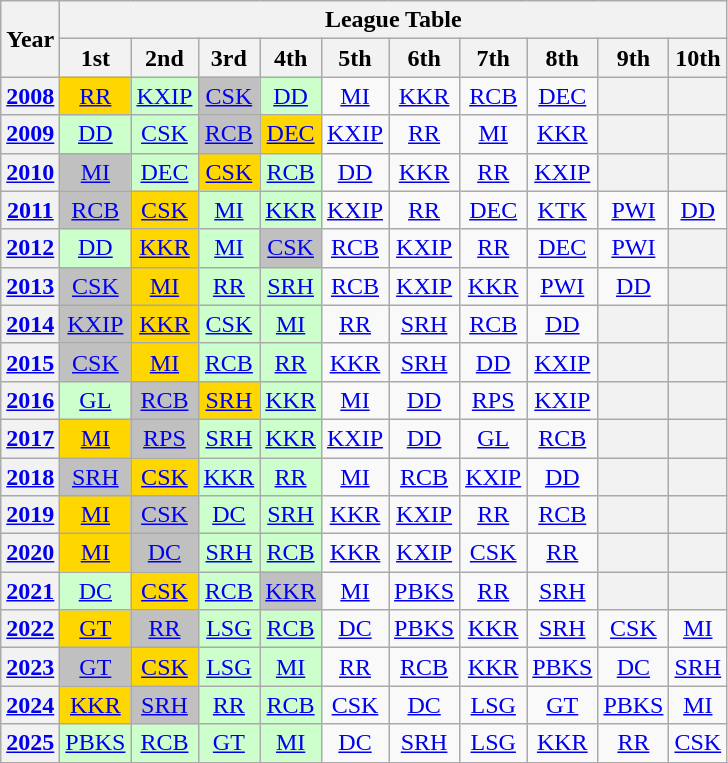<table class="wikitable" style="text-align:center">
<tr>
<th rowspan=2>Year</th>
<th colspan=10>League Table</th>
</tr>
<tr>
<th>1st</th>
<th>2nd</th>
<th>3rd</th>
<th>4th</th>
<th>5th</th>
<th>6th</th>
<th>7th</th>
<th>8th</th>
<th>9th</th>
<th>10th</th>
</tr>
<tr>
<th><a href='#'>2008</a></th>
<td scope="row"  style="text-align:center; background:gold"><a href='#'>RR</a></td>
<td scope="row"  style="text-align:center; background:#cfc;"><a href='#'>KXIP</a></td>
<td scope="row"  style="text-align:center; background:silver"><a href='#'>CSK</a></td>
<td scope="row"  style="text-align:center; background:#cfc;"><a href='#'>DD</a></td>
<td><a href='#'>MI</a></td>
<td><a href='#'>KKR</a></td>
<td><a href='#'>RCB</a></td>
<td><a href='#'>DEC</a></td>
<th></th>
<th></th>
</tr>
<tr>
<th><a href='#'>2009</a></th>
<td scope="row"  style="text-align:center; background:#cfc;"><a href='#'>DD</a></td>
<td scope="row"  style="text-align:center; background:#cfc;"><a href='#'>CSK</a></td>
<td scope="row"  style="text-align:center; background:silver;"><a href='#'>RCB</a></td>
<td scope="row"  style="text-align:center; background:gold;"><a href='#'>DEC</a></td>
<td><a href='#'>KXIP</a></td>
<td><a href='#'>RR</a></td>
<td><a href='#'>MI</a></td>
<td><a href='#'>KKR</a></td>
<th></th>
<th></th>
</tr>
<tr>
<th><a href='#'>2010</a></th>
<td scope="row"  style="text-align:center; background:silver;"><a href='#'>MI</a></td>
<td scope="row"  style="text-align:center; background:#cfc;"><a href='#'>DEC</a></td>
<td scope="row"  style="text-align:center; background:gold;"><a href='#'>CSK</a></td>
<td scope="row"  style="text-align:center; background:#cfc;"><a href='#'>RCB</a></td>
<td><a href='#'>DD</a></td>
<td><a href='#'>KKR</a></td>
<td><a href='#'>RR</a></td>
<td><a href='#'>KXIP</a></td>
<th></th>
<th></th>
</tr>
<tr>
<th><a href='#'>2011</a></th>
<td scope="row"  style="text-align:center; background:silver;"><a href='#'>RCB</a></td>
<td scope="row"  style="text-align:center; background:gold;"><a href='#'>CSK</a></td>
<td scope="row"  style="text-align:center; background:#cfc;"><a href='#'>MI</a></td>
<td scope="row"  style="text-align:center; background:#cfc;"><a href='#'>KKR</a></td>
<td><a href='#'>KXIP</a></td>
<td><a href='#'>RR</a></td>
<td><a href='#'>DEC</a></td>
<td><a href='#'>KTK</a></td>
<td><a href='#'>PWI</a></td>
<td><a href='#'>DD</a></td>
</tr>
<tr>
<th><a href='#'>2012</a></th>
<td scope="row"  style="text-align:center; background:#cfc;"><a href='#'>DD</a></td>
<td scope="row"  style="text-align:center; background:gold;"><a href='#'>KKR</a></td>
<td scope="row"  style="text-align:center; background:#cfc;"><a href='#'>MI</a></td>
<td scope="row"  style="text-align:center; background:silver;"><a href='#'>CSK</a></td>
<td><a href='#'>RCB</a></td>
<td><a href='#'>KXIP</a></td>
<td><a href='#'>RR</a></td>
<td><a href='#'>DEC</a></td>
<td><a href='#'>PWI</a></td>
<th></th>
</tr>
<tr>
<th><a href='#'>2013</a></th>
<td scope="row"  style="text-align:center; background:silver;"><a href='#'>CSK</a></td>
<td scope="row"  style="text-align:center; background:gold;"><a href='#'>MI</a></td>
<td scope="row"  style="text-align:center; background:#cfc;"><a href='#'>RR</a></td>
<td scope="row"  style="text-align:center; background:#cfc;"><a href='#'>SRH</a></td>
<td><a href='#'>RCB</a></td>
<td><a href='#'>KXIP</a></td>
<td><a href='#'>KKR</a></td>
<td><a href='#'>PWI</a></td>
<td><a href='#'>DD</a></td>
<th></th>
</tr>
<tr>
<th><a href='#'>2014</a></th>
<td scope="row"  style="text-align:center; background:silver;"><a href='#'>KXIP</a></td>
<td scope="row"  style="text-align:center; background:gold;"><a href='#'>KKR</a></td>
<td scope="row"  style="text-align:center; background:#cfc;"><a href='#'>CSK</a></td>
<td scope="row"  style="text-align:center; background:#cfc;"><a href='#'>MI</a></td>
<td><a href='#'>RR</a></td>
<td><a href='#'>SRH</a></td>
<td><a href='#'>RCB</a></td>
<td><a href='#'>DD</a></td>
<th></th>
<th></th>
</tr>
<tr>
<th><a href='#'>2015</a></th>
<td scope="row"  style="text-align:center; background:silver;"><a href='#'>CSK</a></td>
<td scope="row"  style="text-align:center; background:gold;"><a href='#'>MI</a></td>
<td scope="row"  style="text-align:center; background:#cfc;"><a href='#'>RCB</a></td>
<td scope="row"  style="text-align:center; background:#cfc;"><a href='#'>RR</a></td>
<td><a href='#'>KKR</a></td>
<td><a href='#'>SRH</a></td>
<td><a href='#'>DD</a></td>
<td><a href='#'>KXIP</a></td>
<th></th>
<th></th>
</tr>
<tr>
<th><a href='#'>2016</a></th>
<td scope="row"  style="text-align:center; background:#cfc;"><a href='#'>GL</a></td>
<td scope="row"  style="text-align:center; background:silver;"><a href='#'>RCB</a></td>
<td scope="row"  style="text-align:center; background:gold;"><a href='#'>SRH</a></td>
<td scope="row"  style="text-align:center; background:#cfc;"><a href='#'>KKR</a></td>
<td><a href='#'>MI</a></td>
<td><a href='#'>DD</a></td>
<td><a href='#'>RPS</a></td>
<td><a href='#'>KXIP</a></td>
<th></th>
<th></th>
</tr>
<tr>
<th><a href='#'>2017</a></th>
<td scope="row"  style="text-align:center; background:gold;"><a href='#'>MI</a></td>
<td scope="row"  style="text-align:center; background:silver;"><a href='#'>RPS</a></td>
<td scope="row"  style="text-align:center; background:#cfc;"><a href='#'>SRH</a></td>
<td scope="row"  style="text-align:center; background:#cfc;"><a href='#'>KKR</a></td>
<td><a href='#'>KXIP</a></td>
<td><a href='#'>DD</a></td>
<td><a href='#'>GL</a></td>
<td><a href='#'>RCB</a></td>
<th></th>
<th></th>
</tr>
<tr>
<th><a href='#'>2018</a></th>
<td scope="row"  style="text-align:center; background:silver;"><a href='#'>SRH</a></td>
<td scope="row"  style="text-align:center; background:gold;"><a href='#'>CSK</a></td>
<td scope="row"  style="text-align:center; background:#cfc;"><a href='#'>KKR</a></td>
<td scope="row"  style="text-align:center; background:#cfc;"><a href='#'>RR</a></td>
<td><a href='#'>MI</a></td>
<td><a href='#'>RCB</a></td>
<td><a href='#'>KXIP</a></td>
<td><a href='#'>DD</a></td>
<th></th>
<th></th>
</tr>
<tr>
<th><a href='#'>2019</a></th>
<td scope="row"  style="text-align:center; background:gold;"><a href='#'>MI</a></td>
<td scope="row"  style="text-align:center; background:silver;"><a href='#'>CSK</a></td>
<td scope="row"  style="text-align:center; background:#cfc;"><a href='#'>DC</a></td>
<td scope="row"  style="text-align:center; background:#cfc;"><a href='#'>SRH</a></td>
<td><a href='#'>KKR</a></td>
<td><a href='#'>KXIP</a></td>
<td><a href='#'>RR</a></td>
<td><a href='#'>RCB</a></td>
<th></th>
<th></th>
</tr>
<tr>
<th><a href='#'>2020</a></th>
<td scope="row"  style="text-align:center; background:gold;"><a href='#'>MI</a></td>
<td scope="row"  style="text-align:center; background:silver;"><a href='#'>DC</a></td>
<td scope="row"  style="text-align:center; background:#cfc;"><a href='#'>SRH</a></td>
<td scope="row"  style="text-align:center; background:#cfc;"><a href='#'>RCB</a></td>
<td><a href='#'>KKR</a></td>
<td><a href='#'>KXIP</a></td>
<td><a href='#'>CSK</a></td>
<td><a href='#'>RR</a></td>
<th></th>
<th></th>
</tr>
<tr>
<th><a href='#'>2021</a></th>
<td scope="row"  style="text-align:center; background:#cfc;"><a href='#'>DC</a></td>
<td scope="row"  style="text-align:center; background:gold;"><a href='#'>CSK</a></td>
<td scope="row"  style="text-align:center; background:#cfc;"><a href='#'>RCB</a></td>
<td scope="row"  style="text-align:center; background:silver;"><a href='#'>KKR</a></td>
<td><a href='#'>MI</a></td>
<td><a href='#'>PBKS</a></td>
<td><a href='#'>RR</a></td>
<td><a href='#'>SRH</a></td>
<th></th>
<th></th>
</tr>
<tr>
<th><a href='#'>2022</a></th>
<td scope="row"  style="text-align:center; background:gold;"><a href='#'>GT</a></td>
<td scope="row"  style="text-align:center; background:silver;"><a href='#'>RR</a></td>
<td scope="row"  style="text-align:center; background:#cfc;"><a href='#'>LSG</a></td>
<td scope="row"  style="text-align:center; background:#cfc;"><a href='#'>RCB</a></td>
<td><a href='#'>DC</a></td>
<td><a href='#'>PBKS</a></td>
<td><a href='#'>KKR</a></td>
<td><a href='#'>SRH</a></td>
<td><a href='#'>CSK</a></td>
<td><a href='#'>MI</a></td>
</tr>
<tr>
<th><a href='#'>2023</a></th>
<td scope="row"  style="text-align:center; background:silver;"><a href='#'>GT</a></td>
<td scope="row"  style="text-align:center; background:gold;"><a href='#'>CSK</a></td>
<td scope="row"  style="text-align:center; background:#cfc;"><a href='#'>LSG</a></td>
<td scope="row"  style="text-align:center; background:#cfc;"><a href='#'>MI</a></td>
<td><a href='#'>RR</a></td>
<td><a href='#'>RCB</a></td>
<td><a href='#'>KKR</a></td>
<td><a href='#'>PBKS</a></td>
<td><a href='#'>DC</a></td>
<td><a href='#'>SRH</a></td>
</tr>
<tr>
<th><a href='#'>2024</a></th>
<td scope="row"  style="text-align:center; background:gold;"><a href='#'>KKR</a></td>
<td scope="row"  style="text-align:center; background:silver;"><a href='#'>SRH</a></td>
<td scope="row"  style="text-align:center; background:#cfc;"><a href='#'>RR</a></td>
<td scope="row"  style="text-align:center; background:#cfc;"><a href='#'>RCB</a></td>
<td><a href='#'>CSK</a></td>
<td><a href='#'>DC</a></td>
<td><a href='#'>LSG</a></td>
<td><a href='#'>GT</a></td>
<td><a href='#'>PBKS</a></td>
<td><a href='#'>MI</a></td>
</tr>
<tr>
<th><a href='#'>2025</a></th>
<td scope="row"  style="text-align:center; background:#cfc;"><a href='#'>PBKS</a></td>
<td scope="row"  style="text-align:center; background:#cfc;"><a href='#'>RCB</a></td>
<td scope="row"  style="text-align:center; background:#cfc;"><a href='#'>GT</a></td>
<td scope="row"  style="text-align:center; background:#cfc;"><a href='#'>MI</a></td>
<td><a href='#'>DC</a></td>
<td><a href='#'>SRH</a></td>
<td><a href='#'>LSG</a></td>
<td><a href='#'>KKR</a></td>
<td><a href='#'>RR</a></td>
<td><a href='#'>CSK</a></td>
</tr>
</table>
